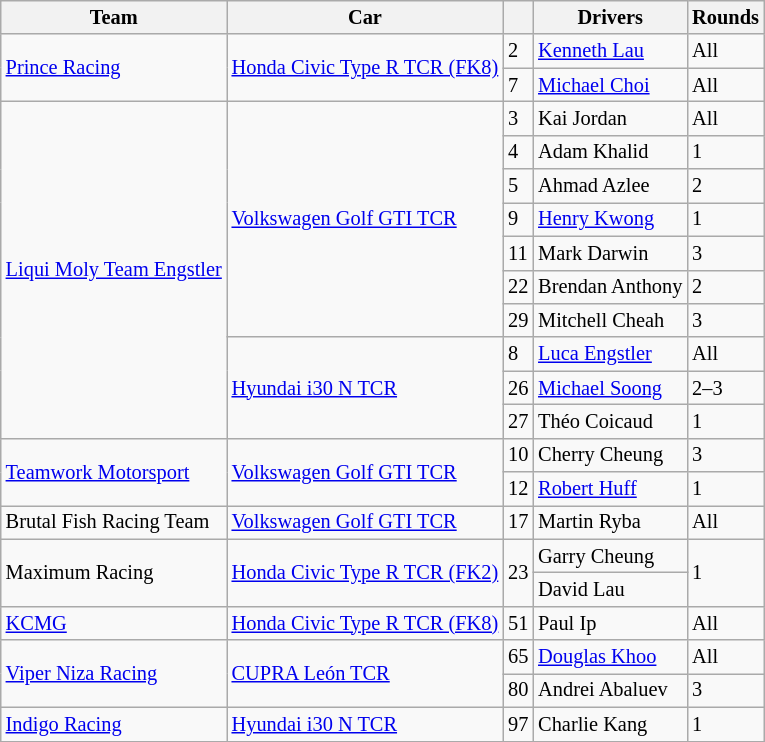<table class="wikitable" style="font-size: 85%;">
<tr>
<th>Team</th>
<th>Car</th>
<th></th>
<th>Drivers</th>
<th>Rounds</th>
</tr>
<tr>
<td rowspan=2> <a href='#'>Prince Racing</a></td>
<td rowspan=2><a href='#'>Honda Civic Type R TCR (FK8)</a></td>
<td>2</td>
<td> <a href='#'>Kenneth Lau</a></td>
<td>All</td>
</tr>
<tr>
<td>7</td>
<td> <a href='#'>Michael Choi</a></td>
<td>All</td>
</tr>
<tr>
<td rowspan=10> <a href='#'>Liqui Moly Team Engstler</a></td>
<td rowspan=7><a href='#'>Volkswagen Golf GTI TCR</a></td>
<td>3</td>
<td> Kai Jordan</td>
<td>All</td>
</tr>
<tr>
<td>4</td>
<td> Adam Khalid</td>
<td>1</td>
</tr>
<tr>
<td>5</td>
<td> Ahmad Azlee</td>
<td>2</td>
</tr>
<tr>
<td>9</td>
<td> <a href='#'>Henry Kwong</a></td>
<td>1</td>
</tr>
<tr>
<td>11</td>
<td> Mark Darwin</td>
<td>3</td>
</tr>
<tr>
<td>22</td>
<td> Brendan Anthony</td>
<td>2</td>
</tr>
<tr>
<td>29</td>
<td> Mitchell Cheah</td>
<td>3</td>
</tr>
<tr>
<td rowspan=3><a href='#'>Hyundai i30 N TCR</a></td>
<td>8</td>
<td> <a href='#'>Luca Engstler</a></td>
<td>All</td>
</tr>
<tr>
<td>26</td>
<td> <a href='#'>Michael Soong</a></td>
<td>2–3</td>
</tr>
<tr>
<td>27</td>
<td> Théo Coicaud</td>
<td>1</td>
</tr>
<tr>
<td rowspan=2> <a href='#'>Teamwork Motorsport</a></td>
<td rowspan=2><a href='#'>Volkswagen Golf GTI TCR</a></td>
<td>10</td>
<td> Cherry Cheung</td>
<td>3</td>
</tr>
<tr>
<td>12</td>
<td> <a href='#'>Robert Huff</a></td>
<td>1</td>
</tr>
<tr>
<td> Brutal Fish Racing Team</td>
<td><a href='#'>Volkswagen Golf GTI TCR</a></td>
<td>17</td>
<td> Martin Ryba</td>
<td>All</td>
</tr>
<tr>
<td rowspan=2> Maximum Racing</td>
<td rowspan=2><a href='#'>Honda Civic Type R TCR (FK2)</a></td>
<td rowspan=2>23</td>
<td> Garry Cheung</td>
<td rowspan=2>1</td>
</tr>
<tr>
<td> David Lau</td>
</tr>
<tr>
<td> <a href='#'>KCMG</a></td>
<td><a href='#'>Honda Civic Type R TCR (FK8)</a></td>
<td>51</td>
<td> Paul Ip</td>
<td>All</td>
</tr>
<tr>
<td rowspan=2> <a href='#'>Viper Niza Racing</a></td>
<td rowspan=2><a href='#'>CUPRA León TCR</a></td>
<td>65</td>
<td> <a href='#'>Douglas Khoo</a></td>
<td>All</td>
</tr>
<tr>
<td>80</td>
<td> Andrei Abaluev</td>
<td>3</td>
</tr>
<tr>
<td> <a href='#'>Indigo Racing</a></td>
<td><a href='#'>Hyundai i30 N TCR</a></td>
<td>97</td>
<td> Charlie Kang</td>
<td>1</td>
</tr>
<tr>
</tr>
</table>
